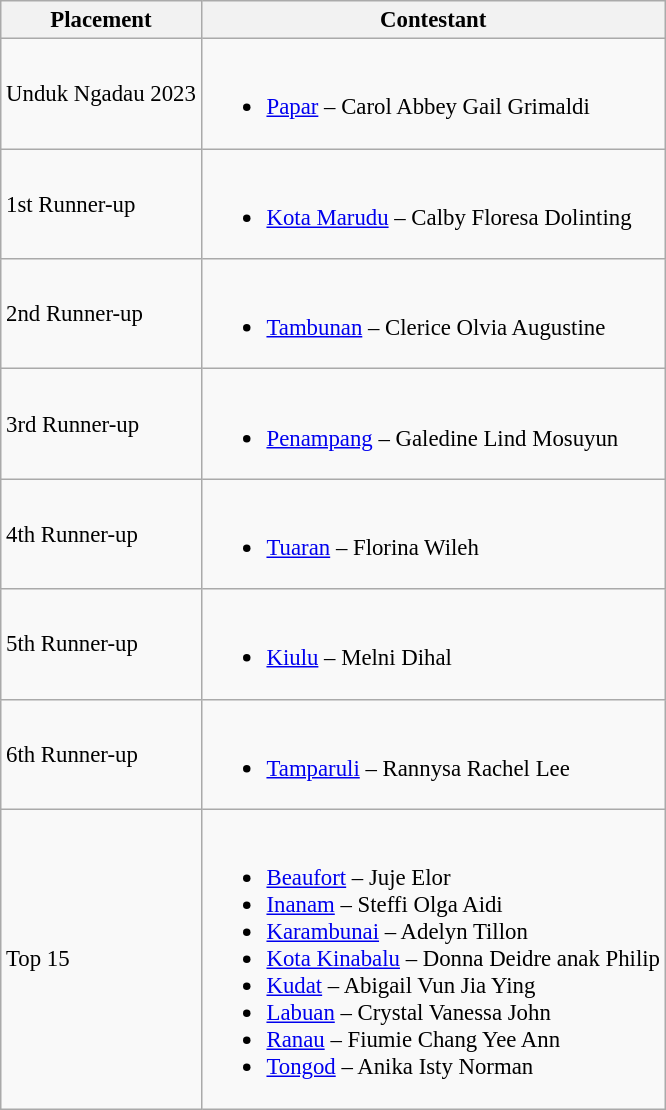<table class="wikitable sortable" style="font-size: 95%;">
<tr>
<th>Placement</th>
<th>Contestant</th>
</tr>
<tr>
<td>Unduk Ngadau 2023</td>
<td><br><ul><li><a href='#'>Papar</a> – Carol Abbey Gail Grimaldi</li></ul></td>
</tr>
<tr>
<td>1st Runner-up</td>
<td><br><ul><li><a href='#'>Kota Marudu</a> – Calby Floresa Dolinting</li></ul></td>
</tr>
<tr>
<td>2nd Runner-up</td>
<td><br><ul><li><a href='#'>Tambunan</a> – Clerice Olvia Augustine</li></ul></td>
</tr>
<tr>
<td>3rd Runner-up</td>
<td><br><ul><li><a href='#'>Penampang</a> – Galedine Lind Mosuyun</li></ul></td>
</tr>
<tr>
<td>4th Runner-up</td>
<td><br><ul><li><a href='#'>Tuaran</a> – Florina Wileh</li></ul></td>
</tr>
<tr>
<td>5th Runner-up</td>
<td><br><ul><li><a href='#'>Kiulu</a> – Melni Dihal</li></ul></td>
</tr>
<tr>
<td>6th Runner-up</td>
<td><br><ul><li><a href='#'>Tamparuli</a> – Rannysa Rachel Lee</li></ul></td>
</tr>
<tr>
<td>Top 15</td>
<td><br><ul><li><a href='#'>Beaufort</a> – Juje Elor</li><li><a href='#'>Inanam</a> – Steffi Olga Aidi</li><li><a href='#'>Karambunai</a> – Adelyn Tillon</li><li><a href='#'>Kota Kinabalu</a> – Donna Deidre anak Philip</li><li><a href='#'>Kudat</a> – Abigail Vun Jia Ying</li><li><a href='#'>Labuan</a> – Crystal Vanessa John</li><li><a href='#'>Ranau</a> – Fiumie Chang Yee Ann</li><li><a href='#'>Tongod</a> – Anika Isty Norman</li></ul></td>
</tr>
</table>
